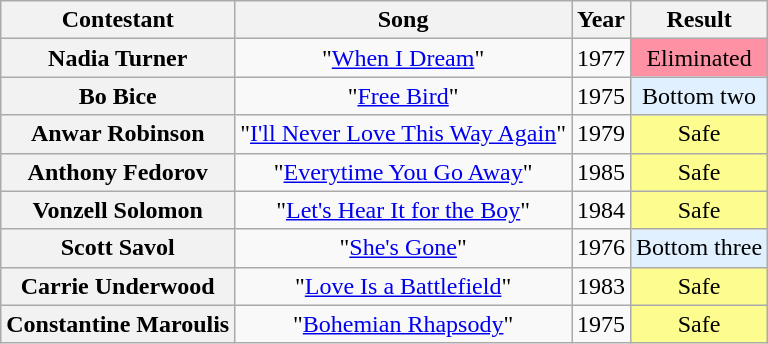<table class="wikitable unsortable" style="text-align:center;">
<tr>
<th scope="col">Contestant</th>
<th scope="col">Song</th>
<th scope="col">Year</th>
<th scope="col">Result</th>
</tr>
<tr>
<th scope="row">Nadia Turner</th>
<td>"<a href='#'>When I Dream</a>"</td>
<td>1977</td>
<td bgcolor="FF91A4">Eliminated</td>
</tr>
<tr>
<th scope="row">Bo Bice</th>
<td>"<a href='#'>Free Bird</a>"</td>
<td>1975</td>
<td bgcolor="E0F0FF">Bottom two</td>
</tr>
<tr>
<th scope="row">Anwar Robinson</th>
<td>"<a href='#'>I'll Never Love This Way Again</a>"</td>
<td>1979</td>
<td style="background:#FDFC8F;">Safe</td>
</tr>
<tr>
<th scope="row">Anthony Fedorov</th>
<td>"<a href='#'>Everytime You Go Away</a>"</td>
<td>1985</td>
<td style="background:#FDFC8F;">Safe</td>
</tr>
<tr>
<th scope="row">Vonzell Solomon</th>
<td>"<a href='#'>Let's Hear It for the Boy</a>"</td>
<td>1984</td>
<td style="background:#FDFC8F;">Safe</td>
</tr>
<tr>
<th scope="row">Scott Savol</th>
<td>"<a href='#'>She's Gone</a>"</td>
<td>1976</td>
<td bgcolor="E0F0FF">Bottom three</td>
</tr>
<tr>
<th scope="row">Carrie Underwood</th>
<td>"<a href='#'>Love Is a Battlefield</a>"</td>
<td>1983</td>
<td style="background:#FDFC8F;">Safe</td>
</tr>
<tr>
<th scope="row">Constantine Maroulis</th>
<td>"<a href='#'>Bohemian Rhapsody</a>"</td>
<td>1975</td>
<td style="background:#FDFC8F;">Safe</td>
</tr>
</table>
